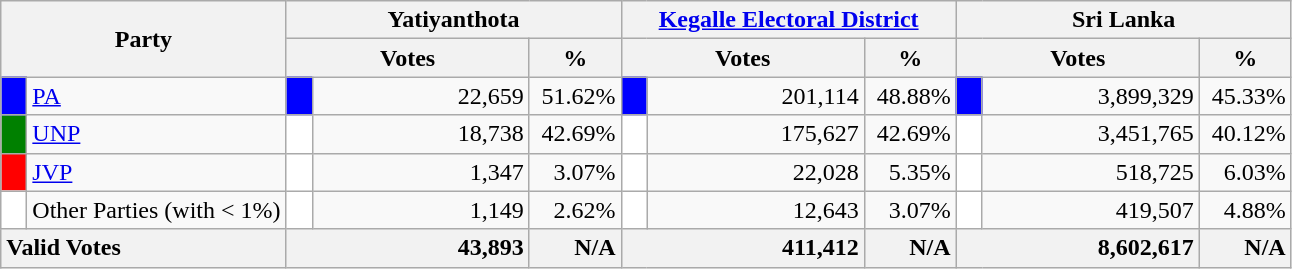<table class="wikitable">
<tr>
<th colspan="2" width="144px"rowspan="2">Party</th>
<th colspan="3" width="216px">Yatiyanthota</th>
<th colspan="3" width="216px"><a href='#'>Kegalle Electoral District</a></th>
<th colspan="3" width="216px">Sri Lanka</th>
</tr>
<tr>
<th colspan="2" width="144px">Votes</th>
<th>%</th>
<th colspan="2" width="144px">Votes</th>
<th>%</th>
<th colspan="2" width="144px">Votes</th>
<th>%</th>
</tr>
<tr>
<td style="background-color:blue;" width="10px"></td>
<td style="text-align:left;"><a href='#'>PA</a></td>
<td style="background-color:blue;" width="10px"></td>
<td style="text-align:right;">22,659</td>
<td style="text-align:right;">51.62%</td>
<td style="background-color:blue;" width="10px"></td>
<td style="text-align:right;">201,114</td>
<td style="text-align:right;">48.88%</td>
<td style="background-color:blue;" width="10px"></td>
<td style="text-align:right;">3,899,329</td>
<td style="text-align:right;">45.33%</td>
</tr>
<tr>
<td style="background-color:green;" width="10px"></td>
<td style="text-align:left;"><a href='#'>UNP</a></td>
<td style="background-color:white;" width="10px"></td>
<td style="text-align:right;">18,738</td>
<td style="text-align:right;">42.69%</td>
<td style="background-color:white;" width="10px"></td>
<td style="text-align:right;">175,627</td>
<td style="text-align:right;">42.69%</td>
<td style="background-color:white;" width="10px"></td>
<td style="text-align:right;">3,451,765</td>
<td style="text-align:right;">40.12%</td>
</tr>
<tr>
<td style="background-color:red;" width="10px"></td>
<td style="text-align:left;"><a href='#'>JVP</a></td>
<td style="background-color:white;" width="10px"></td>
<td style="text-align:right;">1,347</td>
<td style="text-align:right;">3.07%</td>
<td style="background-color:white;" width="10px"></td>
<td style="text-align:right;">22,028</td>
<td style="text-align:right;">5.35%</td>
<td style="background-color:white;" width="10px"></td>
<td style="text-align:right;">518,725</td>
<td style="text-align:right;">6.03%</td>
</tr>
<tr>
<td style="background-color:white;" width="10px"></td>
<td style="text-align:left;">Other Parties (with < 1%)</td>
<td style="background-color:white;" width="10px"></td>
<td style="text-align:right;">1,149</td>
<td style="text-align:right;">2.62%</td>
<td style="background-color:white;" width="10px"></td>
<td style="text-align:right;">12,643</td>
<td style="text-align:right;">3.07%</td>
<td style="background-color:white;" width="10px"></td>
<td style="text-align:right;">419,507</td>
<td style="text-align:right;">4.88%</td>
</tr>
<tr>
<th colspan="2" width="144px"style="text-align:left;">Valid Votes</th>
<th style="text-align:right;"colspan="2" width="144px">43,893</th>
<th style="text-align:right;">N/A</th>
<th style="text-align:right;"colspan="2" width="144px">411,412</th>
<th style="text-align:right;">N/A</th>
<th style="text-align:right;"colspan="2" width="144px">8,602,617</th>
<th style="text-align:right;">N/A</th>
</tr>
</table>
